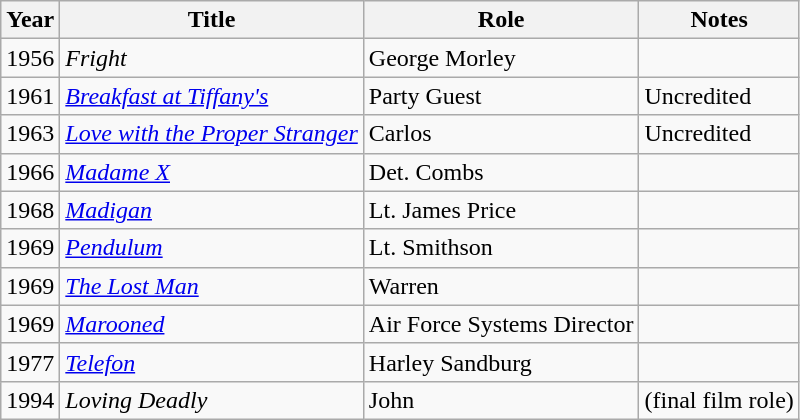<table class="wikitable">
<tr>
<th>Year</th>
<th>Title</th>
<th>Role</th>
<th>Notes</th>
</tr>
<tr>
<td>1956</td>
<td><em>Fright</em></td>
<td>George Morley</td>
<td></td>
</tr>
<tr>
<td>1961</td>
<td><em><a href='#'>Breakfast at Tiffany's</a></em></td>
<td>Party Guest</td>
<td>Uncredited</td>
</tr>
<tr>
<td>1963</td>
<td><em><a href='#'>Love with the Proper Stranger</a></em></td>
<td>Carlos</td>
<td>Uncredited</td>
</tr>
<tr>
<td>1966</td>
<td><em><a href='#'>Madame X</a></em></td>
<td>Det. Combs</td>
<td></td>
</tr>
<tr>
<td>1968</td>
<td><em><a href='#'>Madigan</a></em></td>
<td>Lt. James Price</td>
<td></td>
</tr>
<tr>
<td>1969</td>
<td><em><a href='#'>Pendulum</a></em></td>
<td>Lt. Smithson</td>
<td></td>
</tr>
<tr>
<td>1969</td>
<td><em><a href='#'>The Lost Man</a></em></td>
<td>Warren</td>
<td></td>
</tr>
<tr>
<td>1969</td>
<td><em><a href='#'>Marooned</a></em></td>
<td>Air Force Systems Director</td>
<td></td>
</tr>
<tr>
<td>1977</td>
<td><em><a href='#'>Telefon</a></em></td>
<td>Harley Sandburg</td>
<td></td>
</tr>
<tr>
<td>1994</td>
<td><em>Loving Deadly</em></td>
<td>John</td>
<td>(final film role)</td>
</tr>
</table>
